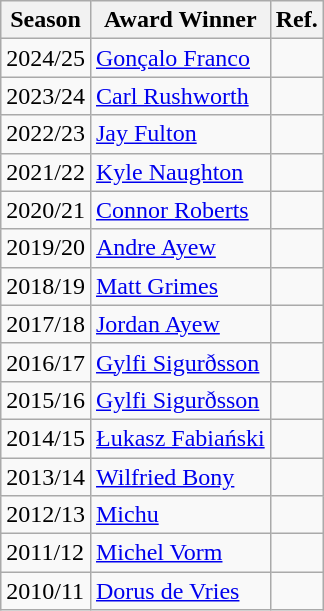<table class="wikitable">
<tr>
<th>Season</th>
<th>Award Winner</th>
<th>Ref.</th>
</tr>
<tr>
<td>2024/25</td>
<td><a href='#'>Gonçalo Franco</a></td>
<td></td>
</tr>
<tr>
<td>2023/24</td>
<td><a href='#'>Carl Rushworth</a></td>
<td></td>
</tr>
<tr>
<td>2022/23</td>
<td><a href='#'>Jay Fulton</a></td>
<td></td>
</tr>
<tr>
<td>2021/22</td>
<td><a href='#'>Kyle Naughton</a></td>
<td></td>
</tr>
<tr>
<td>2020/21</td>
<td><a href='#'>Connor Roberts</a></td>
<td></td>
</tr>
<tr>
<td>2019/20</td>
<td><a href='#'>Andre Ayew</a></td>
<td></td>
</tr>
<tr>
<td>2018/19</td>
<td><a href='#'>Matt Grimes</a></td>
<td></td>
</tr>
<tr>
<td>2017/18</td>
<td><a href='#'>Jordan Ayew</a></td>
<td></td>
</tr>
<tr>
<td>2016/17</td>
<td><a href='#'>Gylfi Sigurðsson</a></td>
<td></td>
</tr>
<tr>
<td>2015/16</td>
<td><a href='#'>Gylfi Sigurðsson</a></td>
<td></td>
</tr>
<tr>
<td>2014/15</td>
<td><a href='#'>Łukasz Fabiański</a></td>
<td></td>
</tr>
<tr>
<td>2013/14</td>
<td><a href='#'>Wilfried Bony</a></td>
<td></td>
</tr>
<tr>
<td>2012/13</td>
<td><a href='#'>Michu</a></td>
<td></td>
</tr>
<tr>
<td>2011/12</td>
<td><a href='#'>Michel Vorm</a></td>
<td></td>
</tr>
<tr>
<td>2010/11</td>
<td><a href='#'>Dorus de Vries</a></td>
<td></td>
</tr>
</table>
